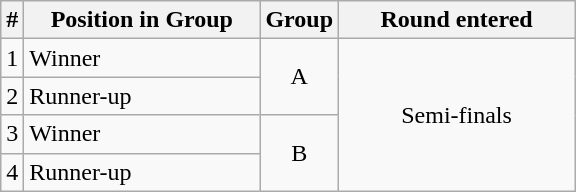<table class="wikitable" style="text-align: center; font-size: 100%;">
<tr>
<th>#</th>
<th width=150>Position in Group</th>
<th>Group</th>
<th width=150>Round entered</th>
</tr>
<tr>
<td>1</td>
<td align=left>Winner</td>
<td rowspan=2>A</td>
<td rowspan=4>Semi-finals</td>
</tr>
<tr>
<td>2</td>
<td align=left>Runner-up</td>
</tr>
<tr>
<td>3</td>
<td align=left>Winner</td>
<td rowspan=2>B</td>
</tr>
<tr>
<td>4</td>
<td align=left>Runner-up</td>
</tr>
</table>
